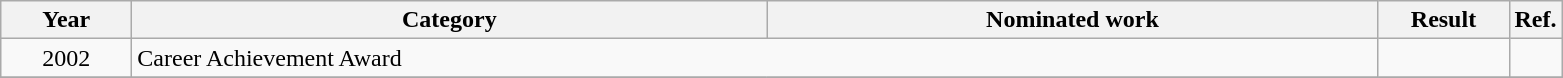<table class=wikitable>
<tr>
<th scope="col" style="width:5em;">Year</th>
<th scope="col" style="width:26em;">Category</th>
<th scope="col" style="width:25em;">Nominated work</th>
<th scope="col" style="width:5em;">Result</th>
<th>Ref.</th>
</tr>
<tr>
<td style="text-align:center;">2002</td>
<td colspan=2>Career Achievement Award</td>
<td></td>
<td></td>
</tr>
<tr>
</tr>
</table>
